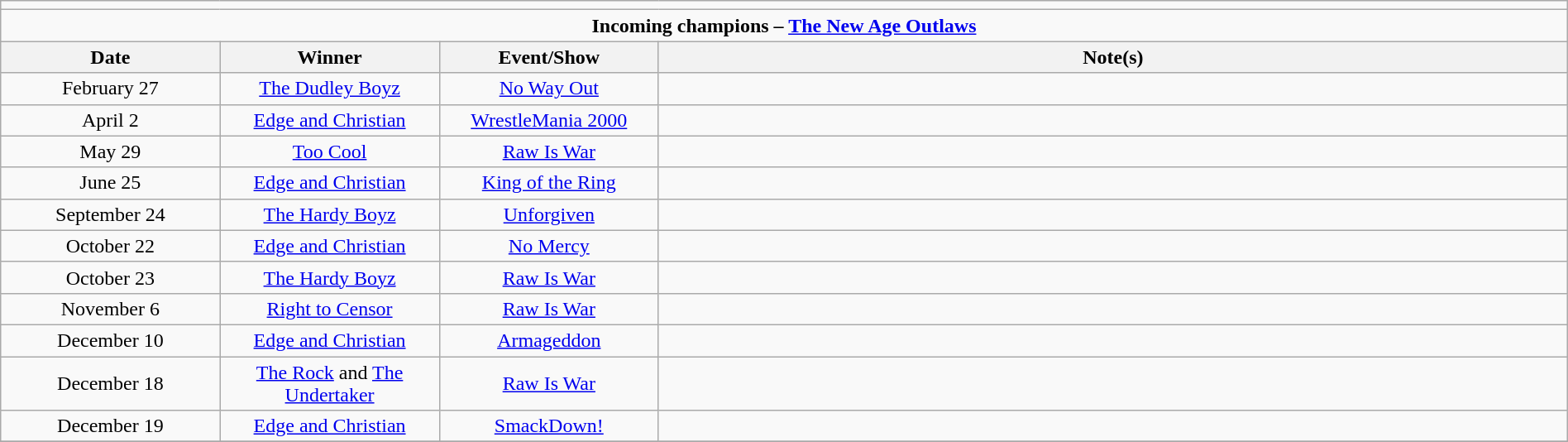<table class="wikitable" style="text-align:center; width:100%;">
<tr>
<td colspan="5"></td>
</tr>
<tr>
<td colspan="5"><strong>Incoming champions – <a href='#'>The New Age Outlaws</a> </strong></td>
</tr>
<tr>
<th width=14%>Date</th>
<th width=14%>Winner</th>
<th width=14%>Event/Show</th>
<th width=58%>Note(s)</th>
</tr>
<tr>
<td>February 27</td>
<td><a href='#'>The Dudley Boyz</a><br></td>
<td><a href='#'>No Way Out</a></td>
<td align=left></td>
</tr>
<tr>
<td>April 2</td>
<td><a href='#'>Edge and Christian</a></td>
<td><a href='#'>WrestleMania 2000</a></td>
<td align=left></td>
</tr>
<tr>
<td>May 29</td>
<td><a href='#'>Too Cool</a><br></td>
<td><a href='#'>Raw Is War</a></td>
<td align=left></td>
</tr>
<tr>
<td>June 25</td>
<td><a href='#'>Edge and Christian</a></td>
<td><a href='#'>King of the Ring</a></td>
<td align=left></td>
</tr>
<tr>
<td>September 24</td>
<td><a href='#'>The Hardy Boyz</a><br></td>
<td><a href='#'>Unforgiven</a></td>
<td align=left></td>
</tr>
<tr>
<td>October 22</td>
<td><a href='#'>Edge and Christian</a></td>
<td><a href='#'>No Mercy</a></td>
<td align=left></td>
</tr>
<tr>
<td>October 23</td>
<td><a href='#'>The Hardy Boyz</a><br></td>
<td><a href='#'>Raw Is War</a></td>
<td align=left></td>
</tr>
<tr>
<td>November 6</td>
<td><a href='#'>Right to Censor</a><br></td>
<td><a href='#'>Raw Is War</a></td>
<td align=left></td>
</tr>
<tr>
<td>December 10</td>
<td><a href='#'>Edge and Christian</a></td>
<td><a href='#'>Armageddon</a></td>
<td align=left></td>
</tr>
<tr>
<td>December 18</td>
<td><a href='#'>The Rock</a> and <a href='#'>The Undertaker</a></td>
<td><a href='#'>Raw Is War</a></td>
<td align=left></td>
</tr>
<tr>
<td>December 19</td>
<td><a href='#'>Edge and Christian</a></td>
<td><a href='#'>SmackDown!</a></td>
<td align=left></td>
</tr>
<tr>
</tr>
</table>
